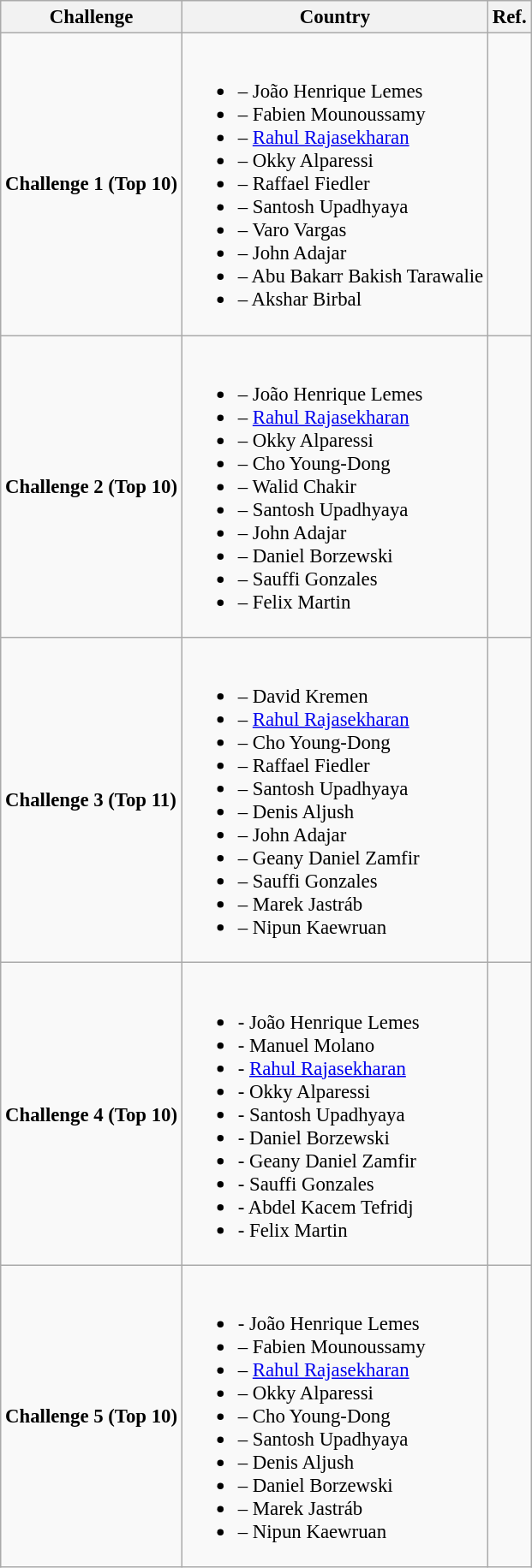<table class="wikitable sortable" style="font-size: 95%;">
<tr>
<th>Challenge</th>
<th>Country</th>
<th>Ref.</th>
</tr>
<tr>
<td><strong>Challenge 1 (Top 10)</strong></td>
<td><br><ul><li><strong></strong> – João Henrique Lemes</li><li><strong></strong> – Fabien Mounoussamy</li><li><strong></strong> – <a href='#'>Rahul Rajasekharan</a></li><li><strong></strong> – Okky Alparessi</li><li><strong></strong> – Raffael Fiedler</li><li><strong></strong> – Santosh Upadhyaya</li><li><strong></strong> – Varo Vargas</li><li><strong></strong> – John Adajar</li><li><strong></strong> – Abu Bakarr Bakish Tarawalie</li><li><strong></strong> – Akshar Birbal</li></ul></td>
<td></td>
</tr>
<tr>
<td><strong>Challenge 2 (Top 10)</strong></td>
<td><br><ul><li><strong></strong> – João Henrique Lemes</li><li><strong></strong> – <a href='#'>Rahul Rajasekharan</a></li><li><strong></strong> – Okky Alparessi</li><li><strong></strong> – Cho Young-Dong</li><li><strong></strong> – Walid Chakir</li><li><strong></strong> – Santosh Upadhyaya</li><li><strong></strong> – John Adajar</li><li><strong></strong> – Daniel Borzewski</li><li><strong></strong> – Sauffi Gonzales</li><li><strong></strong> – Felix Martin</li></ul></td>
<td></td>
</tr>
<tr>
<td><strong>Challenge 3 (Top 11)</strong></td>
<td><br><ul><li><strong></strong> – David Kremen</li><li><strong></strong> – <a href='#'>Rahul Rajasekharan</a></li><li><strong></strong> – Cho Young-Dong</li><li><strong></strong> – Raffael Fiedler</li><li><strong></strong> – Santosh Upadhyaya</li><li><strong></strong> – Denis Aljush</li><li><strong></strong> – John Adajar</li><li><strong></strong> – Geany Daniel Zamfir</li><li><strong></strong> – Sauffi Gonzales</li><li><strong></strong> – Marek Jastráb</li><li><strong></strong> – Nipun Kaewruan</li></ul></td>
<td></td>
</tr>
<tr>
<td><strong>Challenge 4 (Top 10)</strong></td>
<td><br><ul><li><strong></strong> - João Henrique Lemes</li><li><strong></strong> - Manuel Molano</li><li><strong></strong> - <a href='#'>Rahul Rajasekharan</a></li><li><strong></strong> - Okky Alparessi</li><li><strong></strong> - Santosh Upadhyaya</li><li><strong></strong> - Daniel Borzewski</li><li><strong></strong> - Geany Daniel Zamfir</li><li><strong></strong> - Sauffi Gonzales</li><li><strong></strong> - Abdel Kacem Tefridj</li><li><strong></strong> - Felix Martin</li></ul></td>
<td></td>
</tr>
<tr>
<td><strong>Challenge 5 (Top 10)</strong></td>
<td><br><ul><li><strong></strong> - João Henrique Lemes</li><li><strong></strong> – Fabien Mounoussamy</li><li><strong></strong> – <a href='#'>Rahul Rajasekharan</a></li><li><strong></strong> – Okky Alparessi</li><li><strong></strong> – Cho Young-Dong</li><li><strong></strong> – Santosh Upadhyaya</li><li><strong></strong> – Denis Aljush</li><li><strong></strong> – Daniel Borzewski</li><li><strong></strong> – Marek Jastráb</li><li><strong></strong> – Nipun Kaewruan</li></ul></td>
<td></td>
</tr>
</table>
